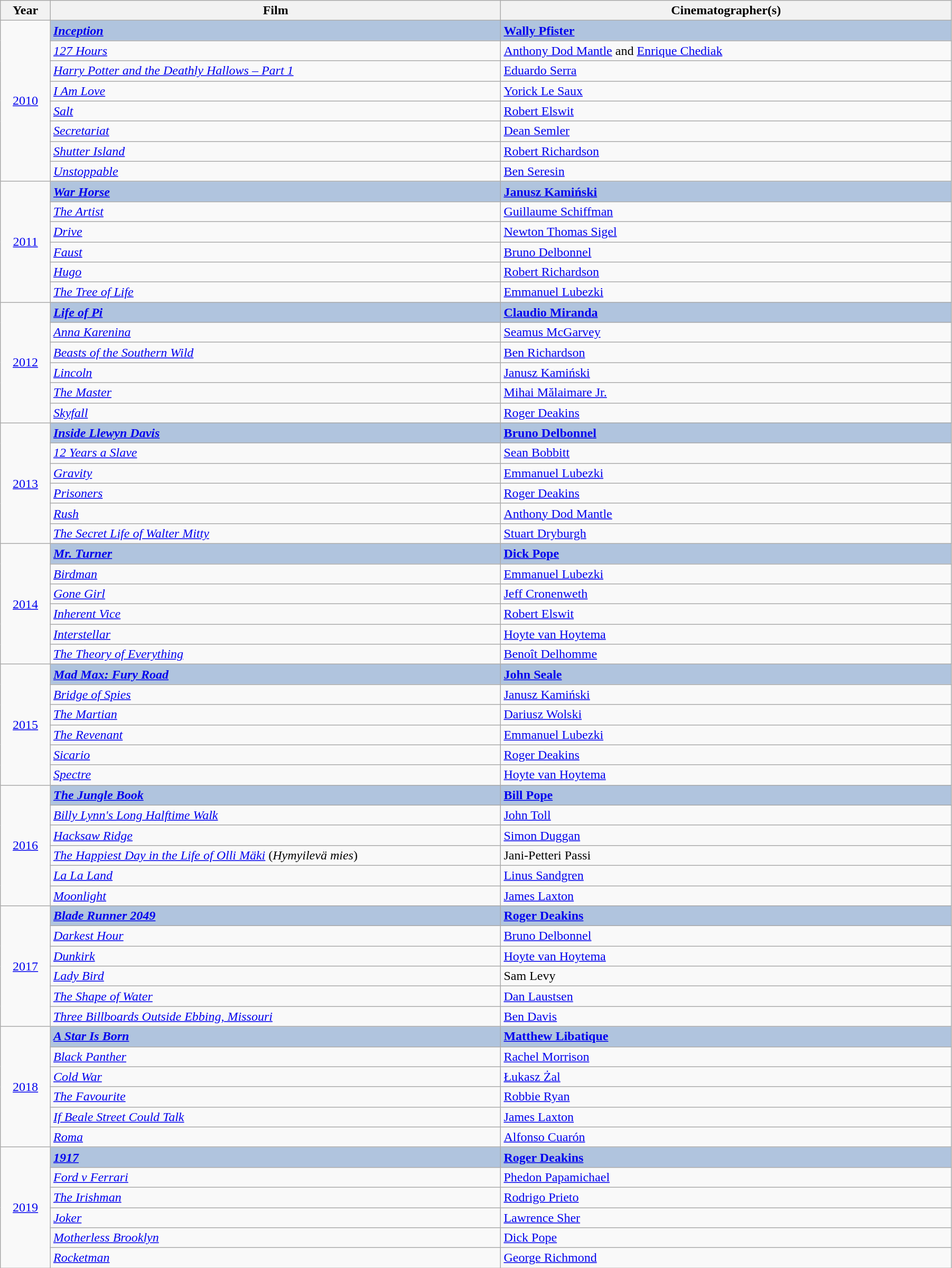<table class="wikitable" width="95%" cellpadding="5">
<tr>
<th width="5%">Year</th>
<th width="45%">Film</th>
<th width="45%">Cinematographer(s)</th>
</tr>
<tr>
<td rowspan="8" style="text-align:center;"><a href='#'>2010</a> <br></td>
<td style="background:#B0C4DE;"><strong><em><a href='#'>Inception</a></em></strong></td>
<td style="background:#B0C4DE;"><strong><a href='#'>Wally Pfister</a></strong></td>
</tr>
<tr>
<td><em><a href='#'>127 Hours</a></em></td>
<td><a href='#'>Anthony Dod Mantle</a> and <a href='#'>Enrique Chediak</a></td>
</tr>
<tr>
<td><em><a href='#'>Harry Potter and the Deathly Hallows – Part 1</a></em></td>
<td><a href='#'>Eduardo Serra</a></td>
</tr>
<tr>
<td><em><a href='#'>I Am Love</a></em></td>
<td><a href='#'>Yorick Le Saux</a></td>
</tr>
<tr>
<td><em><a href='#'>Salt</a></em></td>
<td><a href='#'>Robert Elswit</a></td>
</tr>
<tr>
<td><em><a href='#'>Secretariat</a></em></td>
<td><a href='#'>Dean Semler</a></td>
</tr>
<tr>
<td><em><a href='#'>Shutter Island</a></em></td>
<td><a href='#'>Robert Richardson</a></td>
</tr>
<tr>
<td><em><a href='#'>Unstoppable</a></em></td>
<td><a href='#'>Ben Seresin</a></td>
</tr>
<tr>
<td rowspan="6" style="text-align:center;"><a href='#'>2011</a> <br></td>
<td style="background:#B0C4DE;"><strong><em><a href='#'>War Horse</a></em></strong></td>
<td style="background:#B0C4DE;"><strong><a href='#'>Janusz Kamiński</a></strong></td>
</tr>
<tr>
<td><em><a href='#'>The Artist</a></em></td>
<td><a href='#'>Guillaume Schiffman</a></td>
</tr>
<tr>
<td><em><a href='#'>Drive</a></em></td>
<td><a href='#'>Newton Thomas Sigel</a></td>
</tr>
<tr>
<td><em><a href='#'>Faust</a></em></td>
<td><a href='#'>Bruno Delbonnel</a></td>
</tr>
<tr>
<td><em><a href='#'>Hugo</a></em></td>
<td><a href='#'>Robert Richardson</a></td>
</tr>
<tr>
<td><em><a href='#'>The Tree of Life</a></em></td>
<td><a href='#'>Emmanuel Lubezki</a></td>
</tr>
<tr>
<td rowspan="6" style="text-align:center;"><a href='#'>2012</a> <br></td>
<td style="background:#B0C4DE;"><strong><em><a href='#'>Life of Pi</a></em></strong></td>
<td style="background:#B0C4DE;"><strong><a href='#'>Claudio Miranda</a></strong></td>
</tr>
<tr>
<td><em><a href='#'>Anna Karenina</a></em></td>
<td><a href='#'>Seamus McGarvey</a></td>
</tr>
<tr>
<td><em><a href='#'>Beasts of the Southern Wild</a></em></td>
<td><a href='#'>Ben Richardson</a></td>
</tr>
<tr>
<td><em><a href='#'>Lincoln</a></em></td>
<td><a href='#'>Janusz Kamiński</a></td>
</tr>
<tr>
<td><em><a href='#'>The Master</a></em></td>
<td><a href='#'>Mihai Mălaimare Jr.</a></td>
</tr>
<tr>
<td><em><a href='#'>Skyfall</a></em></td>
<td><a href='#'>Roger Deakins</a></td>
</tr>
<tr>
<td rowspan="6" style="text-align:center;"><a href='#'>2013</a> <br></td>
<td style="background:#B0C4DE;"><strong><em><a href='#'>Inside Llewyn Davis</a></em></strong></td>
<td style="background:#B0C4DE;"><strong><a href='#'>Bruno Delbonnel</a></strong></td>
</tr>
<tr>
<td><em><a href='#'>12 Years a Slave</a></em></td>
<td><a href='#'>Sean Bobbitt</a></td>
</tr>
<tr>
<td><em><a href='#'>Gravity</a></em></td>
<td><a href='#'>Emmanuel Lubezki</a></td>
</tr>
<tr>
<td><em><a href='#'>Prisoners</a></em></td>
<td><a href='#'>Roger Deakins</a></td>
</tr>
<tr>
<td><em><a href='#'>Rush</a></em></td>
<td><a href='#'>Anthony Dod Mantle</a></td>
</tr>
<tr>
<td><em><a href='#'>The Secret Life of Walter Mitty</a></em></td>
<td><a href='#'>Stuart Dryburgh</a></td>
</tr>
<tr>
<td rowspan="6" style="text-align:center;"><a href='#'>2014</a> <br></td>
<td style="background:#B0C4DE;"><strong><em><a href='#'>Mr. Turner</a></em></strong></td>
<td style="background:#B0C4DE;"><strong><a href='#'>Dick Pope</a></strong></td>
</tr>
<tr>
<td><em><a href='#'>Birdman</a></em></td>
<td><a href='#'>Emmanuel Lubezki</a></td>
</tr>
<tr>
<td><em><a href='#'>Gone Girl</a></em></td>
<td><a href='#'>Jeff Cronenweth</a></td>
</tr>
<tr>
<td><em><a href='#'>Inherent Vice</a></em></td>
<td><a href='#'>Robert Elswit</a></td>
</tr>
<tr>
<td><em><a href='#'>Interstellar</a></em></td>
<td><a href='#'>Hoyte van Hoytema</a></td>
</tr>
<tr>
<td><em><a href='#'>The Theory of Everything</a></em></td>
<td><a href='#'>Benoît Delhomme</a></td>
</tr>
<tr>
<td rowspan="6" style="text-align:center;"><a href='#'>2015</a> <br></td>
<td style="background:#B0C4DE;"><strong><em><a href='#'>Mad Max: Fury Road</a></em></strong></td>
<td style="background:#B0C4DE;"><strong><a href='#'>John Seale</a></strong></td>
</tr>
<tr>
<td><em><a href='#'>Bridge of Spies</a></em></td>
<td><a href='#'>Janusz Kamiński</a></td>
</tr>
<tr>
<td><em><a href='#'>The Martian</a></em></td>
<td><a href='#'>Dariusz Wolski</a></td>
</tr>
<tr>
<td><em><a href='#'>The Revenant</a></em></td>
<td><a href='#'>Emmanuel Lubezki</a></td>
</tr>
<tr>
<td><em><a href='#'>Sicario</a></em></td>
<td><a href='#'>Roger Deakins</a></td>
</tr>
<tr>
<td><em><a href='#'>Spectre</a></em></td>
<td><a href='#'>Hoyte van Hoytema</a></td>
</tr>
<tr>
<td rowspan="6" style="text-align:center;"><a href='#'>2016</a> <br></td>
<td style="background:#B0C4DE;"><strong><em><a href='#'>The Jungle Book</a></em></strong></td>
<td style="background:#B0C4DE;"><strong><a href='#'>Bill Pope</a></strong></td>
</tr>
<tr>
<td><em><a href='#'>Billy Lynn's Long Halftime Walk</a></em></td>
<td><a href='#'>John Toll</a></td>
</tr>
<tr>
<td><em><a href='#'>Hacksaw Ridge</a></em></td>
<td><a href='#'>Simon Duggan</a></td>
</tr>
<tr>
<td><em><a href='#'>The Happiest Day in the Life of Olli Mäki</a></em> (<em>Hymyilevä mies</em>)</td>
<td>Jani-Petteri Passi</td>
</tr>
<tr>
<td><em><a href='#'>La La Land</a></em></td>
<td><a href='#'>Linus Sandgren</a></td>
</tr>
<tr>
<td><em><a href='#'>Moonlight</a></em></td>
<td><a href='#'>James Laxton</a></td>
</tr>
<tr>
<td rowspan="6" style="text-align:center;"><a href='#'>2017</a> <br></td>
<td style="background:#B0C4DE;"><strong><em><a href='#'>Blade Runner 2049</a></em></strong></td>
<td style="background:#B0C4DE;"><strong><a href='#'>Roger Deakins</a></strong></td>
</tr>
<tr>
<td><em><a href='#'>Darkest Hour</a></em></td>
<td><a href='#'>Bruno Delbonnel</a></td>
</tr>
<tr>
<td><em><a href='#'>Dunkirk</a></em></td>
<td><a href='#'>Hoyte van Hoytema</a></td>
</tr>
<tr>
<td><em><a href='#'>Lady Bird</a></em></td>
<td>Sam Levy</td>
</tr>
<tr>
<td><em><a href='#'>The Shape of Water</a></em></td>
<td><a href='#'>Dan Laustsen</a></td>
</tr>
<tr>
<td><em><a href='#'>Three Billboards Outside Ebbing, Missouri</a></em></td>
<td><a href='#'>Ben Davis</a></td>
</tr>
<tr>
<td rowspan="6" style="text-align:center;"><a href='#'>2018</a> <br></td>
<td style="background:#B0C4DE;"><strong><em><a href='#'>A Star Is Born</a></em></strong></td>
<td style="background:#B0C4DE;"><strong><a href='#'>Matthew Libatique</a></strong></td>
</tr>
<tr>
<td><em><a href='#'>Black Panther</a></em></td>
<td><a href='#'>Rachel Morrison</a></td>
</tr>
<tr>
<td><em><a href='#'>Cold War</a></em></td>
<td><a href='#'>Łukasz Żal</a></td>
</tr>
<tr>
<td><em><a href='#'>The Favourite</a></em></td>
<td><a href='#'>Robbie Ryan</a></td>
</tr>
<tr>
<td><em><a href='#'>If Beale Street Could Talk</a></em></td>
<td><a href='#'>James Laxton</a></td>
</tr>
<tr>
<td><em><a href='#'>Roma</a></em></td>
<td><a href='#'>Alfonso Cuarón</a></td>
</tr>
<tr>
<td rowspan="6" style="text-align:center;"><a href='#'>2019</a> <br></td>
<td style="background:#B0C4DE;"><strong><em><a href='#'>1917</a></em></strong></td>
<td style="background:#B0C4DE;"><strong><a href='#'>Roger Deakins</a></strong></td>
</tr>
<tr>
<td><em><a href='#'>Ford v Ferrari</a></em></td>
<td><a href='#'>Phedon Papamichael</a></td>
</tr>
<tr>
<td><em><a href='#'>The Irishman</a></em></td>
<td><a href='#'>Rodrigo Prieto</a></td>
</tr>
<tr>
<td><em><a href='#'>Joker</a></em></td>
<td><a href='#'>Lawrence Sher</a></td>
</tr>
<tr>
<td><em><a href='#'>Motherless Brooklyn</a></em></td>
<td><a href='#'>Dick Pope</a></td>
</tr>
<tr>
<td><em><a href='#'>Rocketman</a></em></td>
<td><a href='#'>George Richmond</a></td>
</tr>
</table>
